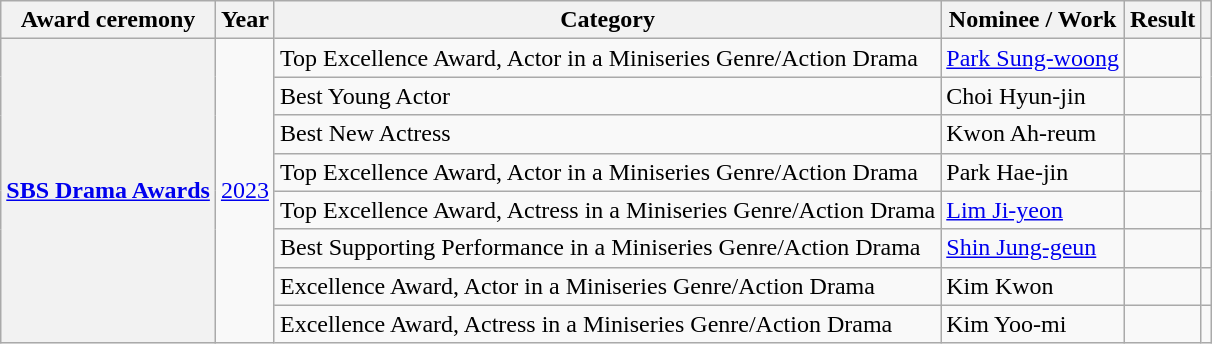<table class="wikitable plainrowheaders sortable">
<tr>
<th scope="col">Award ceremony</th>
<th scope="col">Year</th>
<th scope="col">Category</th>
<th scope="col">Nominee / Work</th>
<th scope="col">Result</th>
<th scope="col" class="unsortable"></th>
</tr>
<tr>
<th scope="row" rowspan="8"><a href='#'>SBS Drama Awards</a></th>
<td style="text-align:center" rowspan="8"><a href='#'>2023</a></td>
<td>Top Excellence Award, Actor in a Miniseries Genre/Action Drama</td>
<td><a href='#'>Park Sung-woong</a></td>
<td></td>
<td style="text-align:center" rowspan="2"></td>
</tr>
<tr>
<td>Best Young Actor</td>
<td>Choi Hyun-jin</td>
<td></td>
</tr>
<tr>
<td>Best New Actress</td>
<td>Kwon Ah-reum</td>
<td></td>
<td style="text-align:center"></td>
</tr>
<tr>
<td>Top Excellence Award, Actor in a Miniseries Genre/Action Drama</td>
<td>Park Hae-jin</td>
<td></td>
<td style="text-align:center" rowspan="2"></td>
</tr>
<tr>
<td>Top Excellence Award, Actress in a Miniseries Genre/Action Drama</td>
<td><a href='#'>Lim Ji-yeon</a></td>
<td></td>
</tr>
<tr>
<td>Best Supporting Performance in a Miniseries Genre/Action Drama</td>
<td><a href='#'>Shin Jung-geun</a></td>
<td></td>
<td style="text-align:center"></td>
</tr>
<tr>
<td>Excellence Award, Actor in a Miniseries Genre/Action Drama</td>
<td>Kim Kwon</td>
<td></td>
<td style="text-align:center"></td>
</tr>
<tr>
<td>Excellence Award, Actress in a Miniseries Genre/Action Drama</td>
<td>Kim Yoo-mi</td>
<td></td>
<td style="text-align:center"></td>
</tr>
</table>
